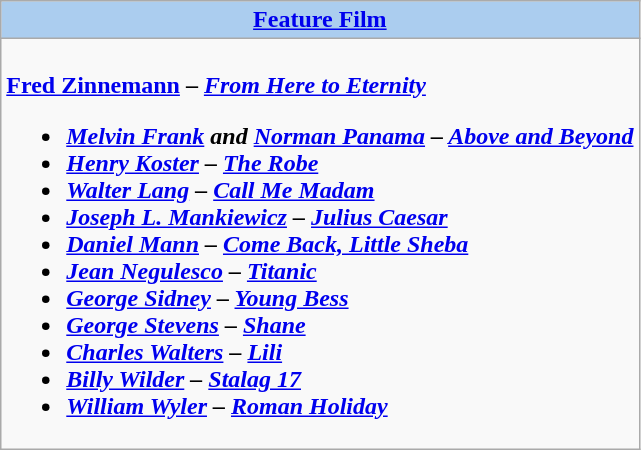<table class=wikitable style="width="100%">
<tr>
<th colspan="2" style="background:#abcdef;"><a href='#'>Feature Film</a></th>
</tr>
<tr>
<td colspan="2" style="vertical-align:top;"><br><strong><a href='#'>Fred Zinnemann</a> – <em><a href='#'>From Here to Eternity</a><strong><em><ul><li><a href='#'>Melvin Frank</a> and <a href='#'>Norman Panama</a> – </em><a href='#'>Above and Beyond</a><em></li><li><a href='#'>Henry Koster</a> – </em><a href='#'>The Robe</a><em></li><li><a href='#'>Walter Lang</a> – </em><a href='#'>Call Me Madam</a><em></li><li><a href='#'>Joseph L. Mankiewicz</a> – </em><a href='#'>Julius Caesar</a><em></li><li><a href='#'>Daniel Mann</a> – </em><a href='#'>Come Back, Little Sheba</a><em></li><li><a href='#'>Jean Negulesco</a> – </em><a href='#'>Titanic</a><em></li><li><a href='#'>George Sidney</a> – </em><a href='#'>Young Bess</a><em></li><li><a href='#'>George Stevens</a> – </em><a href='#'>Shane</a><em></li><li><a href='#'>Charles Walters</a> – </em><a href='#'>Lili</a><em></li><li><a href='#'>Billy Wilder</a> – </em><a href='#'>Stalag 17</a><em></li><li><a href='#'>William Wyler</a> – </em><a href='#'>Roman Holiday</a><em></li></ul></td>
</tr>
</table>
